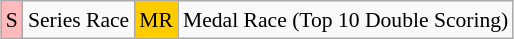<table class="wikitable" style="margin:0.5em auto; font-size:90%; line-height:1.25em;">
<tr>
<td bgcolor="#FFBBBB" align=center>S</td>
<td>Series Race</td>
<td bgcolor="#ffcc00" align=center>MR</td>
<td>Medal Race (Top 10 Double Scoring)</td>
</tr>
</table>
